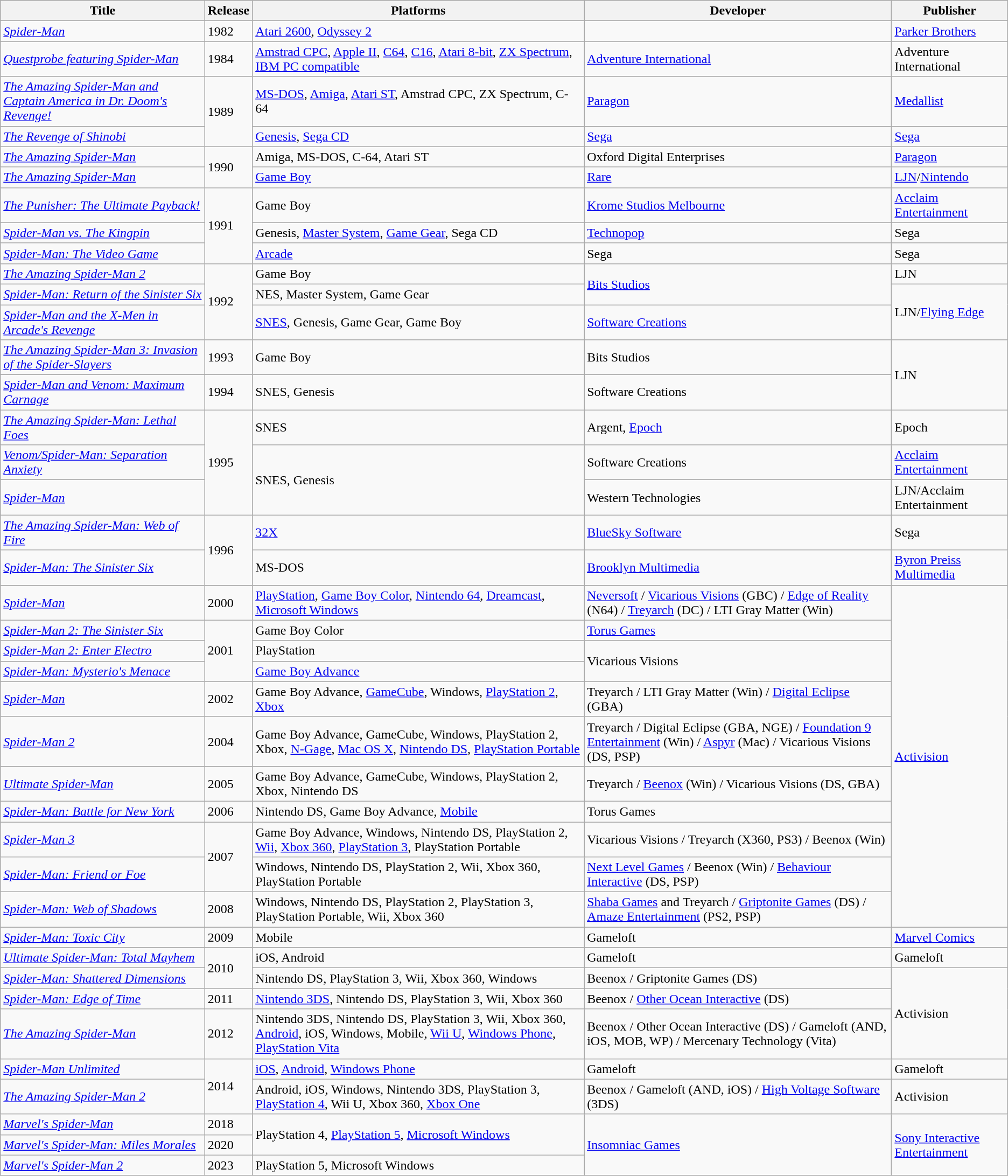<table class="wikitable sortable">
<tr>
<th scope="col">Title</th>
<th scope="col">Release</th>
<th scope="col">Platforms</th>
<th scope="col" class="unsortable">Developer</th>
<th scope="col" class="unsortable">Publisher</th>
</tr>
<tr>
<td><em><a href='#'>Spider-Man</a></em></td>
<td>1982</td>
<td><a href='#'>Atari 2600</a>, <a href='#'>Odyssey 2</a></td>
<td></td>
<td><a href='#'>Parker Brothers</a></td>
</tr>
<tr>
<td><em><a href='#'>Questprobe featuring Spider-Man</a></em></td>
<td>1984</td>
<td><a href='#'>Amstrad CPC</a>, <a href='#'>Apple II</a>, <a href='#'>C64</a>, <a href='#'>C16</a>, <a href='#'>Atari 8-bit</a>, <a href='#'>ZX Spectrum</a>, <a href='#'>IBM PC compatible</a></td>
<td><a href='#'>Adventure International</a></td>
<td>Adventure International</td>
</tr>
<tr>
<td><em><a href='#'>The Amazing Spider-Man and Captain America in Dr. Doom's Revenge!</a></em></td>
<td rowspan="2">1989</td>
<td><a href='#'>MS-DOS</a>, <a href='#'>Amiga</a>, <a href='#'>Atari ST</a>, Amstrad CPC, ZX Spectrum, C-64</td>
<td><a href='#'>Paragon</a></td>
<td><a href='#'>Medallist</a></td>
</tr>
<tr>
<td><em><a href='#'>The Revenge of Shinobi</a></em></td>
<td><a href='#'>Genesis</a>, <a href='#'>Sega CD</a></td>
<td><a href='#'>Sega</a></td>
<td><a href='#'>Sega</a></td>
</tr>
<tr>
<td><em><a href='#'>The Amazing Spider-Man</a></em></td>
<td rowspan="2">1990</td>
<td>Amiga, MS-DOS, C-64, Atari ST</td>
<td>Oxford Digital Enterprises</td>
<td><a href='#'>Paragon</a></td>
</tr>
<tr>
<td><em><a href='#'>The Amazing Spider-Man</a></em></td>
<td><a href='#'>Game Boy</a></td>
<td><a href='#'>Rare</a></td>
<td><a href='#'>LJN</a>/<a href='#'>Nintendo</a></td>
</tr>
<tr>
<td><em><a href='#'>The Punisher: The Ultimate Payback!</a></em></td>
<td rowspan="3">1991</td>
<td>Game Boy</td>
<td><a href='#'>Krome Studios Melbourne</a></td>
<td><a href='#'>Acclaim Entertainment</a></td>
</tr>
<tr>
<td><em><a href='#'>Spider-Man vs. The Kingpin</a></em></td>
<td>Genesis, <a href='#'>Master System</a>, <a href='#'>Game Gear</a>, Sega CD</td>
<td><a href='#'>Technopop</a></td>
<td>Sega</td>
</tr>
<tr>
<td><em><a href='#'>Spider-Man: The Video Game</a></em></td>
<td><a href='#'>Arcade</a></td>
<td>Sega</td>
<td>Sega</td>
</tr>
<tr>
<td><em><a href='#'>The Amazing Spider-Man 2</a></em></td>
<td rowspan="3">1992</td>
<td>Game Boy</td>
<td rowspan="2"><a href='#'>Bits Studios</a></td>
<td>LJN</td>
</tr>
<tr>
<td><em><a href='#'>Spider-Man: Return of the Sinister Six</a></em></td>
<td>NES, Master System, Game Gear</td>
<td rowspan="2">LJN/<a href='#'>Flying Edge</a></td>
</tr>
<tr>
<td><em><a href='#'>Spider-Man and the X-Men in Arcade's Revenge</a></em></td>
<td><a href='#'>SNES</a>, Genesis, Game Gear, Game Boy</td>
<td><a href='#'>Software Creations</a></td>
</tr>
<tr>
<td><em><a href='#'>The Amazing Spider-Man 3: Invasion of the Spider-Slayers</a></em></td>
<td>1993</td>
<td>Game Boy</td>
<td>Bits Studios</td>
<td rowspan="2">LJN</td>
</tr>
<tr>
<td><em><a href='#'>Spider-Man and Venom: Maximum Carnage</a></em></td>
<td>1994</td>
<td>SNES, Genesis</td>
<td>Software Creations</td>
</tr>
<tr>
<td><em><a href='#'>The Amazing Spider-Man: Lethal Foes</a></em></td>
<td rowspan="3">1995</td>
<td>SNES</td>
<td>Argent, <a href='#'>Epoch</a></td>
<td>Epoch</td>
</tr>
<tr>
<td><em><a href='#'>Venom/Spider-Man: Separation Anxiety</a></em></td>
<td rowspan="2">SNES, Genesis</td>
<td>Software Creations</td>
<td><a href='#'>Acclaim Entertainment</a></td>
</tr>
<tr>
<td><em><a href='#'>Spider-Man</a></em></td>
<td>Western Technologies</td>
<td>LJN/Acclaim Entertainment</td>
</tr>
<tr>
<td><em><a href='#'>The Amazing Spider-Man: Web of Fire</a></em></td>
<td rowspan="2">1996</td>
<td><a href='#'>32X</a></td>
<td><a href='#'>BlueSky Software</a></td>
<td>Sega</td>
</tr>
<tr>
<td><em><a href='#'>Spider-Man: The Sinister Six</a></em></td>
<td>MS-DOS</td>
<td><a href='#'>Brooklyn Multimedia</a></td>
<td><a href='#'>Byron Preiss Multimedia</a></td>
</tr>
<tr>
<td><em><a href='#'>Spider-Man</a></em></td>
<td>2000</td>
<td><a href='#'>PlayStation</a>, <a href='#'>Game Boy Color</a>, <a href='#'>Nintendo 64</a>, <a href='#'>Dreamcast</a>, <a href='#'>Microsoft Windows</a></td>
<td><a href='#'>Neversoft</a> / <a href='#'>Vicarious Visions</a> (GBC) / <a href='#'>Edge of Reality</a> (N64) / <a href='#'>Treyarch</a> (DC) / LTI Gray Matter (Win)</td>
<td rowspan="11"><a href='#'>Activision</a></td>
</tr>
<tr>
<td><em><a href='#'>Spider-Man 2: The Sinister Six</a></em></td>
<td rowspan="3">2001</td>
<td>Game Boy Color</td>
<td><a href='#'>Torus Games</a></td>
</tr>
<tr>
<td><em><a href='#'>Spider-Man 2: Enter Electro</a></em></td>
<td>PlayStation</td>
<td rowspan="2">Vicarious Visions</td>
</tr>
<tr>
<td><em><a href='#'>Spider-Man: Mysterio's Menace</a></em></td>
<td><a href='#'>Game Boy Advance</a></td>
</tr>
<tr>
<td><em><a href='#'>Spider-Man</a></em></td>
<td>2002</td>
<td>Game Boy Advance, <a href='#'>GameCube</a>, Windows, <a href='#'>PlayStation 2</a>, <a href='#'>Xbox</a></td>
<td>Treyarch / LTI Gray Matter (Win) / <a href='#'>Digital Eclipse</a> (GBA)</td>
</tr>
<tr>
<td><em><a href='#'>Spider-Man 2</a></em></td>
<td>2004</td>
<td>Game Boy Advance, GameCube, Windows, PlayStation 2, Xbox, <a href='#'>N-Gage</a>, <a href='#'>Mac OS X</a>, <a href='#'>Nintendo DS</a>, <a href='#'>PlayStation Portable</a></td>
<td>Treyarch / Digital Eclipse (GBA, NGE) / <a href='#'>Foundation 9 Entertainment</a> (Win) / <a href='#'>Aspyr</a> (Mac) / Vicarious Visions (DS, PSP)</td>
</tr>
<tr>
<td><em><a href='#'>Ultimate Spider-Man</a></em></td>
<td>2005</td>
<td>Game Boy Advance, GameCube, Windows, PlayStation 2, Xbox, Nintendo DS</td>
<td>Treyarch / <a href='#'>Beenox</a> (Win) / Vicarious Visions (DS, GBA)</td>
</tr>
<tr>
<td><em><a href='#'>Spider-Man: Battle for New York</a></em></td>
<td>2006</td>
<td>Nintendo DS, Game Boy Advance, <a href='#'>Mobile</a></td>
<td>Torus Games</td>
</tr>
<tr>
<td><em><a href='#'>Spider-Man 3</a></em></td>
<td rowspan="2">2007</td>
<td>Game Boy Advance, Windows, Nintendo DS, PlayStation 2, <a href='#'>Wii</a>, <a href='#'>Xbox 360</a>, <a href='#'>PlayStation 3</a>, PlayStation Portable</td>
<td>Vicarious Visions / Treyarch (X360, PS3) / Beenox (Win)</td>
</tr>
<tr>
<td><em><a href='#'>Spider-Man: Friend or Foe</a></em></td>
<td>Windows, Nintendo DS, PlayStation 2, Wii, Xbox 360, PlayStation Portable</td>
<td><a href='#'>Next Level Games</a> / Beenox (Win) / <a href='#'>Behaviour Interactive</a> (DS, PSP)</td>
</tr>
<tr>
<td><em><a href='#'>Spider-Man: Web of Shadows</a></em></td>
<td>2008</td>
<td>Windows, Nintendo DS, PlayStation 2, PlayStation 3, PlayStation Portable, Wii, Xbox 360</td>
<td><a href='#'>Shaba Games</a> and Treyarch / <a href='#'>Griptonite Games</a> (DS) / <a href='#'>Amaze Entertainment</a> (PS2, PSP)</td>
</tr>
<tr>
<td><em><a href='#'>Spider-Man: Toxic City</a></em></td>
<td>2009</td>
<td>Mobile</td>
<td>Gameloft</td>
<td><a href='#'>Marvel Comics</a></td>
</tr>
<tr>
<td><em><a href='#'>Ultimate Spider-Man: Total Mayhem</a></em></td>
<td rowspan="2">2010</td>
<td>iOS, Android</td>
<td>Gameloft</td>
<td>Gameloft</td>
</tr>
<tr>
<td><em><a href='#'>Spider-Man: Shattered Dimensions</a></em></td>
<td>Nintendo DS, PlayStation 3, Wii, Xbox 360, Windows</td>
<td>Beenox / Griptonite Games (DS)</td>
<td rowspan="3">Activision</td>
</tr>
<tr>
<td><em><a href='#'>Spider-Man: Edge of Time</a></em></td>
<td>2011</td>
<td><a href='#'>Nintendo 3DS</a>, Nintendo DS, PlayStation 3, Wii, Xbox 360</td>
<td>Beenox / <a href='#'>Other Ocean Interactive</a> (DS)</td>
</tr>
<tr>
<td><em><a href='#'>The Amazing Spider-Man</a></em></td>
<td>2012</td>
<td>Nintendo 3DS, Nintendo DS, PlayStation 3, Wii, Xbox 360, <a href='#'>Android</a>, iOS, Windows, Mobile, <a href='#'>Wii U</a>, <a href='#'>Windows Phone</a>, <a href='#'>PlayStation Vita</a></td>
<td>Beenox / Other Ocean Interactive (DS) / Gameloft (AND, iOS, MOB, WP) / Mercenary Technology (Vita)</td>
</tr>
<tr>
<td><em><a href='#'>Spider-Man Unlimited</a></em></td>
<td rowspan="2">2014</td>
<td><a href='#'>iOS</a>, <a href='#'>Android</a>, <a href='#'>Windows Phone</a></td>
<td>Gameloft</td>
<td>Gameloft</td>
</tr>
<tr>
<td><em><a href='#'>The Amazing Spider-Man 2</a></em></td>
<td>Android, iOS, Windows, Nintendo 3DS, PlayStation 3, <a href='#'>PlayStation 4</a>, Wii U, Xbox 360, <a href='#'>Xbox One</a></td>
<td>Beenox / Gameloft (AND, iOS) / <a href='#'>High Voltage Software</a> (3DS)</td>
<td>Activision</td>
</tr>
<tr>
<td><em><a href='#'>Marvel's Spider-Man</a></em></td>
<td>2018</td>
<td rowspan="2">PlayStation 4, <a href='#'>PlayStation 5</a>, <a href='#'>Microsoft Windows</a></td>
<td rowspan="3"><a href='#'>Insomniac Games</a></td>
<td rowspan="3"><a href='#'>Sony Interactive Entertainment</a></td>
</tr>
<tr>
<td><em><a href='#'>Marvel's Spider-Man: Miles Morales</a></em></td>
<td>2020</td>
</tr>
<tr>
<td><em><a href='#'>Marvel's Spider-Man 2</a></em></td>
<td>2023</td>
<td>PlayStation 5, Microsoft Windows</td>
</tr>
</table>
